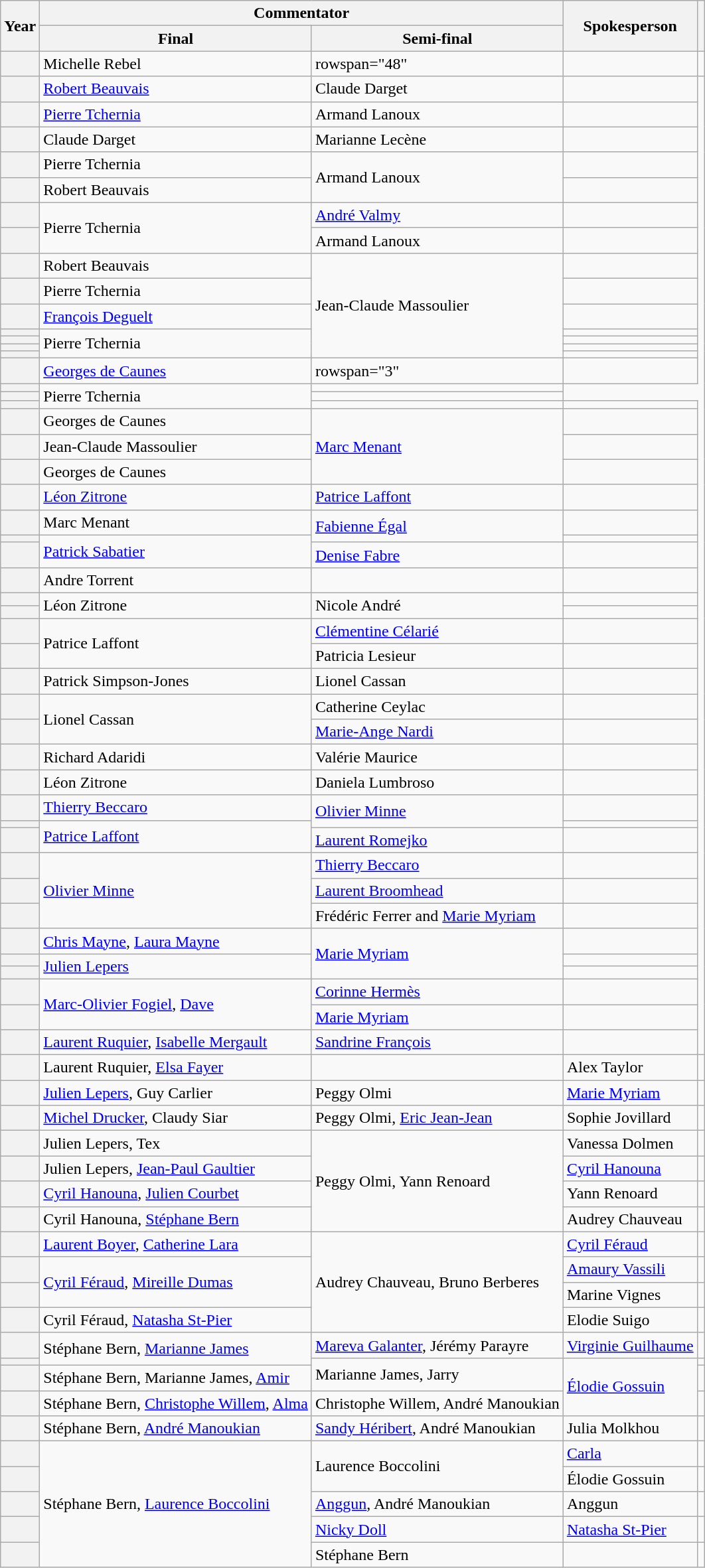<table class="wikitable sortable plainrowheaders">
<tr>
<th rowspan="2">Year</th>
<th colspan="2">Commentator</th>
<th rowspan="2">Spokesperson</th>
<th rowspan="2" class="unsortable"></th>
</tr>
<tr>
<th>Final</th>
<th>Semi-final</th>
</tr>
<tr>
<th scope="row"></th>
<td>Michelle Rebel</td>
<td>rowspan="48" </td>
<td></td>
<td></td>
</tr>
<tr>
<th scope="row"></th>
<td><a href='#'>Robert Beauvais</a></td>
<td>Claude Darget</td>
<td></td>
</tr>
<tr>
<th scope="row"></th>
<td><a href='#'>Pierre Tchernia</a></td>
<td>Armand Lanoux</td>
<td></td>
</tr>
<tr>
<th scope="row"></th>
<td>Claude Darget</td>
<td>Marianne Lecène</td>
<td></td>
</tr>
<tr>
<th scope="row"></th>
<td>Pierre Tchernia</td>
<td rowspan="2">Armand Lanoux</td>
<td></td>
</tr>
<tr>
<th scope="row"></th>
<td>Robert Beauvais</td>
<td></td>
</tr>
<tr>
<th scope="row"></th>
<td rowspan="2">Pierre Tchernia</td>
<td><a href='#'>André Valmy</a></td>
<td></td>
</tr>
<tr>
<th scope="row"></th>
<td>Armand Lanoux</td>
<td></td>
</tr>
<tr>
<th scope="row"></th>
<td>Robert Beauvais</td>
<td rowspan="7">Jean-Claude Massoulier</td>
<td></td>
</tr>
<tr>
<th scope="row"></th>
<td>Pierre Tchernia</td>
<td></td>
</tr>
<tr>
<th scope="row"></th>
<td><a href='#'>François Deguelt</a></td>
<td></td>
</tr>
<tr>
<th scope="row"></th>
<td rowspan="4">Pierre Tchernia</td>
<td></td>
</tr>
<tr>
<th scope="row"></th>
<td></td>
</tr>
<tr>
<th scope="row"></th>
<td></td>
</tr>
<tr>
<th scope="row"></th>
<td></td>
</tr>
<tr>
<th scope="row"></th>
<td><a href='#'>Georges de Caunes</a></td>
<td>rowspan="3" </td>
<td></td>
</tr>
<tr>
<th scope="row"></th>
<td rowspan="3">Pierre Tchernia</td>
<td></td>
</tr>
<tr>
<th scope="row"></th>
<td></td>
</tr>
<tr>
<th scope="row"></th>
<td></td>
<td></td>
</tr>
<tr>
<th scope="row"></th>
<td>Georges de Caunes</td>
<td rowspan="3"><a href='#'>Marc Menant</a></td>
<td></td>
</tr>
<tr>
<th scope="row"></th>
<td>Jean-Claude Massoulier</td>
<td></td>
</tr>
<tr>
<th scope="row"></th>
<td>Georges de Caunes</td>
<td></td>
</tr>
<tr>
<th scope="row"></th>
<td><a href='#'>Léon Zitrone</a></td>
<td><a href='#'>Patrice Laffont</a></td>
<td></td>
</tr>
<tr>
<th scope="row"></th>
<td>Marc Menant</td>
<td rowspan="2"><a href='#'>Fabienne Égal</a></td>
<td></td>
</tr>
<tr>
<th scope="row"></th>
<td rowspan="2"><a href='#'>Patrick Sabatier</a></td>
<td></td>
</tr>
<tr>
<th scope="row"></th>
<td><a href='#'>Denise Fabre</a></td>
<td></td>
</tr>
<tr>
<th scope="row"></th>
<td>Andre Torrent</td>
<td></td>
<td></td>
</tr>
<tr>
<th scope="row"></th>
<td rowspan="2">Léon Zitrone</td>
<td rowspan="2">Nicole André</td>
<td></td>
</tr>
<tr>
<th scope="row"></th>
<td></td>
</tr>
<tr>
<th scope="row"></th>
<td rowspan="2">Patrice Laffont</td>
<td><a href='#'>Clémentine Célarié</a></td>
<td></td>
</tr>
<tr>
<th scope="row"></th>
<td>Patricia Lesieur</td>
<td></td>
</tr>
<tr>
<th scope="row"></th>
<td>Patrick Simpson-Jones</td>
<td>Lionel Cassan</td>
<td></td>
</tr>
<tr>
<th scope="row"></th>
<td rowspan="2">Lionel Cassan</td>
<td>Catherine Ceylac</td>
<td></td>
</tr>
<tr>
<th scope="row"></th>
<td><a href='#'>Marie-Ange Nardi</a></td>
<td></td>
</tr>
<tr>
<th scope="row"></th>
<td>Richard Adaridi</td>
<td>Valérie Maurice</td>
<td></td>
</tr>
<tr>
<th scope="row"></th>
<td>Léon Zitrone</td>
<td>Daniela Lumbroso</td>
<td></td>
</tr>
<tr>
<th scope="row"></th>
<td><a href='#'>Thierry Beccaro</a></td>
<td rowspan="2"><a href='#'>Olivier Minne</a></td>
<td></td>
</tr>
<tr>
<th scope="row"></th>
<td rowspan="2"><a href='#'>Patrice Laffont</a></td>
<td></td>
</tr>
<tr>
<th scope="row"></th>
<td><a href='#'>Laurent Romejko</a></td>
<td></td>
</tr>
<tr>
<th scope="row"></th>
<td rowspan="3"><a href='#'>Olivier Minne</a></td>
<td><a href='#'>Thierry Beccaro</a></td>
<td></td>
</tr>
<tr>
<th scope="row"></th>
<td><a href='#'>Laurent Broomhead</a></td>
<td></td>
</tr>
<tr>
<th scope="row"></th>
<td>Frédéric Ferrer and <a href='#'>Marie Myriam</a></td>
<td></td>
</tr>
<tr>
<th scope="row"></th>
<td><a href='#'>Chris Mayne</a>, <a href='#'>Laura Mayne</a></td>
<td rowspan="3"><a href='#'>Marie Myriam</a></td>
<td></td>
</tr>
<tr>
<th scope="row"></th>
<td rowspan="2"><a href='#'>Julien Lepers</a></td>
<td></td>
</tr>
<tr>
<th scope="row"></th>
<td></td>
</tr>
<tr>
<th scope="row"></th>
<td rowspan="2"><a href='#'>Marc-Olivier Fogiel</a>, <a href='#'>Dave</a></td>
<td><a href='#'>Corinne Hermès</a></td>
<td></td>
</tr>
<tr>
<th scope="row"></th>
<td><a href='#'>Marie Myriam</a></td>
<td></td>
</tr>
<tr>
<th scope="row"></th>
<td><a href='#'>Laurent Ruquier</a>, <a href='#'>Isabelle Mergault</a></td>
<td><a href='#'>Sandrine François</a></td>
<td></td>
</tr>
<tr>
<th scope="row"></th>
<td>Laurent Ruquier, <a href='#'>Elsa Fayer</a></td>
<td></td>
<td>Alex Taylor</td>
<td></td>
</tr>
<tr>
<th scope="row"></th>
<td><a href='#'>Julien Lepers</a>, Guy Carlier</td>
<td>Peggy Olmi</td>
<td><a href='#'>Marie Myriam</a></td>
<td></td>
</tr>
<tr>
<th scope="row"></th>
<td><a href='#'>Michel Drucker</a>, Claudy Siar</td>
<td>Peggy Olmi, <a href='#'>Eric Jean-Jean</a></td>
<td>Sophie Jovillard</td>
<td></td>
</tr>
<tr>
<th scope="row"></th>
<td>Julien Lepers, Tex</td>
<td rowspan="4">Peggy Olmi, Yann Renoard</td>
<td>Vanessa Dolmen</td>
<td></td>
</tr>
<tr>
<th scope="row"></th>
<td>Julien Lepers, <a href='#'>Jean-Paul Gaultier</a></td>
<td><a href='#'>Cyril Hanouna</a></td>
<td></td>
</tr>
<tr>
<th scope="row"></th>
<td><a href='#'>Cyril Hanouna</a>, <a href='#'>Julien Courbet</a></td>
<td>Yann Renoard</td>
<td></td>
</tr>
<tr>
<th scope="row"></th>
<td>Cyril Hanouna, <a href='#'>Stéphane Bern</a></td>
<td>Audrey Chauveau</td>
<td></td>
</tr>
<tr>
<th scope="row"></th>
<td><a href='#'>Laurent Boyer</a>, <a href='#'>Catherine Lara</a></td>
<td rowspan="4">Audrey Chauveau, Bruno Berberes</td>
<td><a href='#'>Cyril Féraud</a></td>
<td></td>
</tr>
<tr>
<th scope="row"></th>
<td rowspan="2"><a href='#'>Cyril Féraud</a>, <a href='#'>Mireille Dumas</a></td>
<td><a href='#'>Amaury Vassili</a></td>
<td></td>
</tr>
<tr>
<th scope="row"></th>
<td>Marine Vignes</td>
<td></td>
</tr>
<tr>
<th scope="row"></th>
<td>Cyril Féraud, <a href='#'>Natasha St-Pier</a></td>
<td>Elodie Suigo</td>
<td></td>
</tr>
<tr>
<th scope="row"></th>
<td rowspan="2">Stéphane Bern, <a href='#'>Marianne James</a></td>
<td><a href='#'>Mareva Galanter</a>, Jérémy Parayre</td>
<td><a href='#'>Virginie Guilhaume</a></td>
<td></td>
</tr>
<tr>
<th scope="row"></th>
<td rowspan="2">Marianne James, Jarry</td>
<td rowspan="3"><a href='#'>Élodie Gossuin</a></td>
<td></td>
</tr>
<tr>
<th scope="row"></th>
<td>Stéphane Bern, Marianne James, <a href='#'>Amir</a></td>
<td></td>
</tr>
<tr>
<th scope="row"></th>
<td>Stéphane Bern, <a href='#'>Christophe Willem</a>, <a href='#'>Alma</a></td>
<td>Christophe Willem, André Manoukian</td>
<td></td>
</tr>
<tr>
<th scope="row"></th>
<td>Stéphane Bern, <a href='#'>André Manoukian</a></td>
<td><a href='#'>Sandy Héribert</a>, André Manoukian</td>
<td>Julia Molkhou</td>
<td></td>
</tr>
<tr>
<th scope="row"></th>
<td rowspan="5">Stéphane Bern, <a href='#'>Laurence Boccolini</a></td>
<td rowspan="2">Laurence Boccolini</td>
<td><a href='#'>Carla</a></td>
<td></td>
</tr>
<tr>
<th scope="row"></th>
<td>Élodie Gossuin</td>
<td></td>
</tr>
<tr>
<th scope="row"></th>
<td><a href='#'>Anggun</a>, André Manoukian</td>
<td>Anggun</td>
<td></td>
</tr>
<tr>
<th scope="row"></th>
<td><a href='#'>Nicky Doll</a></td>
<td><a href='#'>Natasha St-Pier</a></td>
<td></td>
</tr>
<tr>
<th scope="row"></th>
<td>Stéphane Bern</td>
<td></td>
<td></td>
</tr>
</table>
